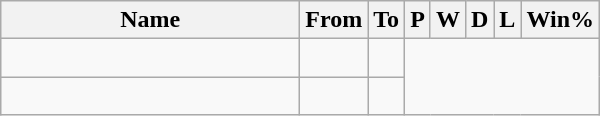<table class="wikitable sortable" style="text-align: center;">
<tr>
<th style="width:12em">Name</th>
<th>From</th>
<th>To</th>
<th>P</th>
<th>W</th>
<th>D</th>
<th>L</th>
<th>Win%</th>
</tr>
<tr>
<td align=left></td>
<td></td>
<td><br></td>
</tr>
<tr>
<td align=left></td>
<td></td>
<td><br></td>
</tr>
</table>
